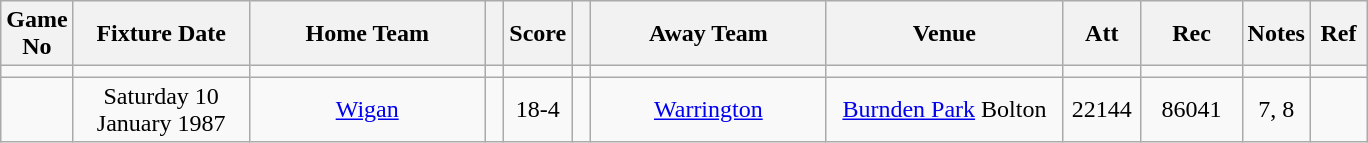<table class="wikitable" style="text-align:center;">
<tr>
<th width=10 abbr="No">Game No</th>
<th width=110 abbr="Date">Fixture Date</th>
<th width=150 abbr="Home Team">Home Team</th>
<th width=5 abbr="space"></th>
<th width=20 abbr="Score">Score</th>
<th width=5 abbr="space"></th>
<th width=150 abbr="Away Team">Away Team</th>
<th width=150 abbr="Venue">Venue</th>
<th width=45 abbr="Att">Att</th>
<th width=60 abbr="Rec">Rec</th>
<th width=20 abbr="Notes">Notes</th>
<th width=30 abbr="Ref">Ref</th>
</tr>
<tr>
<td></td>
<td></td>
<td></td>
<td></td>
<td></td>
<td></td>
<td></td>
<td></td>
<td></td>
<td></td>
<td></td>
</tr>
<tr>
<td></td>
<td>Saturday 10 January 1987</td>
<td><a href='#'>Wigan</a></td>
<td></td>
<td>18-4</td>
<td></td>
<td><a href='#'>Warrington</a></td>
<td><a href='#'>Burnden Park</a>    Bolton</td>
<td>22144</td>
<td>86041</td>
<td>7, 8</td>
<td></td>
</tr>
</table>
